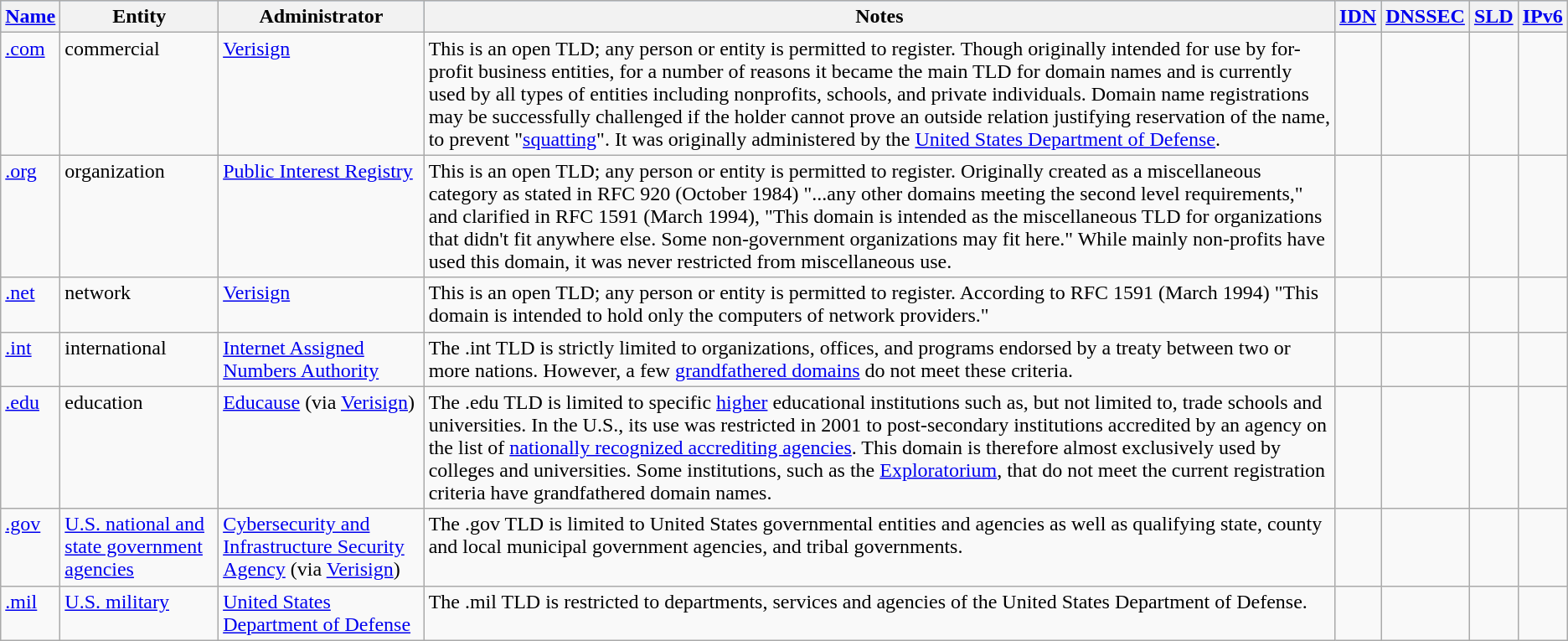<table class="wikitable sortable">
<tr style="background:#a0d0ff;">
<th><a href='#'>Name</a></th>
<th>Entity</th>
<th>Administrator</th>
<th>Notes</th>
<th><a href='#'>IDN</a></th>
<th><a href='#'>DNSSEC</a></th>
<th><a href='#'>SLD</a></th>
<th><a href='#'>IPv6</a></th>
</tr>
<tr valign="top">
<td><a href='#'>.com</a></td>
<td>commercial</td>
<td><a href='#'>Verisign</a></td>
<td>This is an open TLD; any person or entity is permitted to register. Though originally intended for use by for-profit business entities, for a number of reasons it became the main TLD for domain names and is currently used by all types of entities including nonprofits, schools, and private individuals. Domain name registrations may be successfully challenged if the holder cannot prove an outside relation justifying reservation of the name, to prevent "<a href='#'>squatting</a>". It was originally administered by the <a href='#'>United States Department of Defense</a>.</td>
<td></td>
<td></td>
<td></td>
<td></td>
</tr>
<tr valign="top">
<td><a href='#'>.org</a></td>
<td>organization</td>
<td><a href='#'>Public Interest Registry</a></td>
<td>This is an open TLD; any person or entity is permitted to register. Originally created as a miscellaneous category as stated in RFC 920 (October 1984) "...any other domains meeting the second level requirements," and clarified in RFC 1591 (March 1994), "This domain is intended as the miscellaneous TLD for organizations that didn't fit anywhere else.  Some non-government organizations may fit here." While mainly non-profits have used this domain, it was never restricted from miscellaneous use.</td>
<td></td>
<td></td>
<td></td>
<td></td>
</tr>
<tr valign="top">
<td><a href='#'>.net</a></td>
<td>network</td>
<td><a href='#'>Verisign</a></td>
<td>This is an open TLD; any person or entity is permitted to register. According to RFC 1591 (March 1994) "This domain is intended to hold only the computers of network providers."</td>
<td></td>
<td></td>
<td></td>
<td></td>
</tr>
<tr valign="top">
<td><a href='#'>.int</a></td>
<td>international</td>
<td><a href='#'>Internet Assigned Numbers Authority</a></td>
<td>The .int TLD is strictly limited to organizations, offices, and programs endorsed by a treaty between two or more nations. However, a few <a href='#'>grandfathered domains</a> do not meet these criteria.</td>
<td></td>
<td></td>
<td></td>
<td></td>
</tr>
<tr valign="top">
<td><a href='#'>.edu</a></td>
<td>education</td>
<td><a href='#'>Educause</a> (via <a href='#'>Verisign</a>)</td>
<td>The .edu TLD is limited to specific <a href='#'>higher</a> educational institutions such as, but not limited to, trade schools and universities. In the U.S., its use was restricted in 2001 to post-secondary institutions accredited by an agency on the list of <a href='#'>nationally recognized accrediting agencies</a>. This domain is therefore almost exclusively used by colleges and universities. Some institutions, such as the <a href='#'>Exploratorium</a>, that do not meet the current registration criteria have grandfathered domain names.</td>
<td></td>
<td></td>
<td></td>
<td></td>
</tr>
<tr valign="top">
<td><a href='#'>.gov</a></td>
<td><a href='#'>U.S. national and state government agencies</a></td>
<td><a href='#'>Cybersecurity and Infrastructure Security Agency</a> (via <a href='#'>Verisign</a>)</td>
<td>The .gov TLD is limited to United States governmental entities and agencies as well as qualifying state, county and local municipal government agencies, and tribal governments.</td>
<td></td>
<td></td>
<td></td>
<td></td>
</tr>
<tr valign="top">
<td><a href='#'>.mil</a></td>
<td><a href='#'>U.S. military</a></td>
<td><a href='#'>United States Department of Defense</a></td>
<td>The .mil TLD is restricted to departments, services and agencies of the United States Department of Defense.</td>
<td></td>
<td></td>
<td></td>
<td></td>
</tr>
</table>
